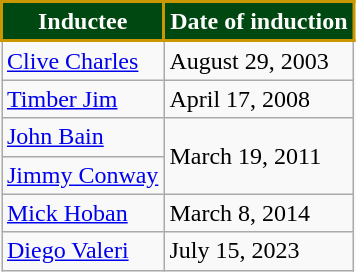<table class="wikitable">
<tr>
<th style="background:#004812; color:#FFFFFF; border:2px solid #CB9700;">Inductee</th>
<th style="background:#004812; color:#FFFFFF; border:2px solid #CB9700;">Date of induction</th>
</tr>
<tr>
<td><a href='#'>Clive Charles</a></td>
<td>August 29, 2003</td>
</tr>
<tr>
<td><a href='#'>Timber Jim</a></td>
<td>April 17, 2008</td>
</tr>
<tr>
<td><a href='#'>John Bain</a></td>
<td rowspan=2>March 19, 2011</td>
</tr>
<tr>
<td><a href='#'>Jimmy Conway</a></td>
</tr>
<tr>
<td><a href='#'>Mick Hoban</a></td>
<td>March 8, 2014</td>
</tr>
<tr>
<td><a href='#'>Diego Valeri</a></td>
<td>July 15, 2023</td>
</tr>
</table>
